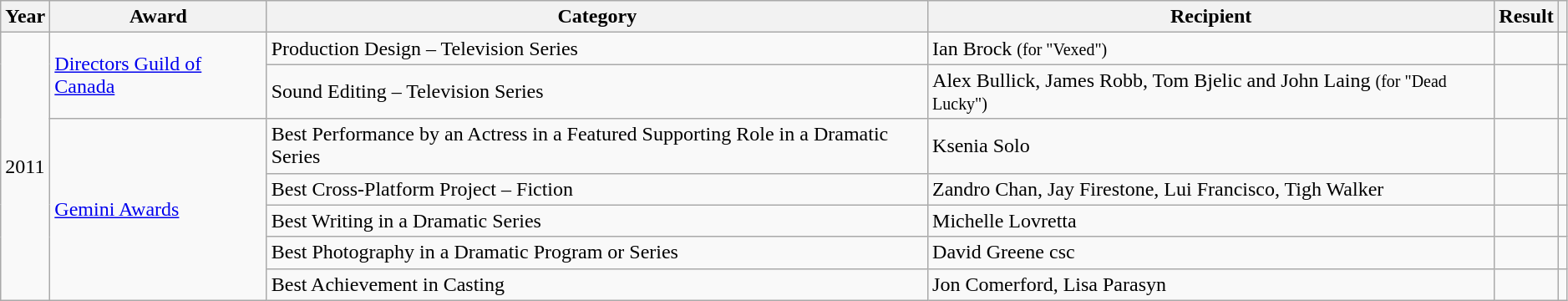<table class="wikitable sortable" style="width: 99%;">
<tr>
<th>Year</th>
<th>Award</th>
<th>Category</th>
<th>Recipient</th>
<th>Result</th>
<th scope="col" class="unsortable"></th>
</tr>
<tr>
<td rowspan="7">2011</td>
<td rowspan="2"><a href='#'>Directors Guild of Canada</a></td>
<td>Production Design – Television Series</td>
<td>Ian Brock <small>(for "Vexed")</small></td>
<td></td>
<td style="text-align:center;"></td>
</tr>
<tr>
<td>Sound Editing – Television Series</td>
<td>Alex Bullick, James Robb, Tom Bjelic and John Laing  <small>(for "Dead Lucky")</small></td>
<td></td>
<td align="center"></td>
</tr>
<tr>
<td rowspan="5"><a href='#'>Gemini Awards</a></td>
<td>Best Performance by an Actress in a Featured Supporting Role in a Dramatic Series</td>
<td>Ksenia Solo</td>
<td></td>
<td align="center"></td>
</tr>
<tr>
<td>Best Cross-Platform Project – Fiction</td>
<td>Zandro Chan, Jay Firestone, Lui Francisco, Tigh Walker</td>
<td></td>
<td align="center"></td>
</tr>
<tr>
<td>Best Writing in a Dramatic Series</td>
<td>Michelle Lovretta</td>
<td></td>
<td align="center"></td>
</tr>
<tr>
<td>Best Photography in a Dramatic Program or Series</td>
<td>David Greene csc</td>
<td></td>
<td align="center"></td>
</tr>
<tr>
<td>Best Achievement in Casting</td>
<td>Jon Comerford, Lisa Parasyn</td>
<td></td>
<td align="center"></td>
</tr>
</table>
